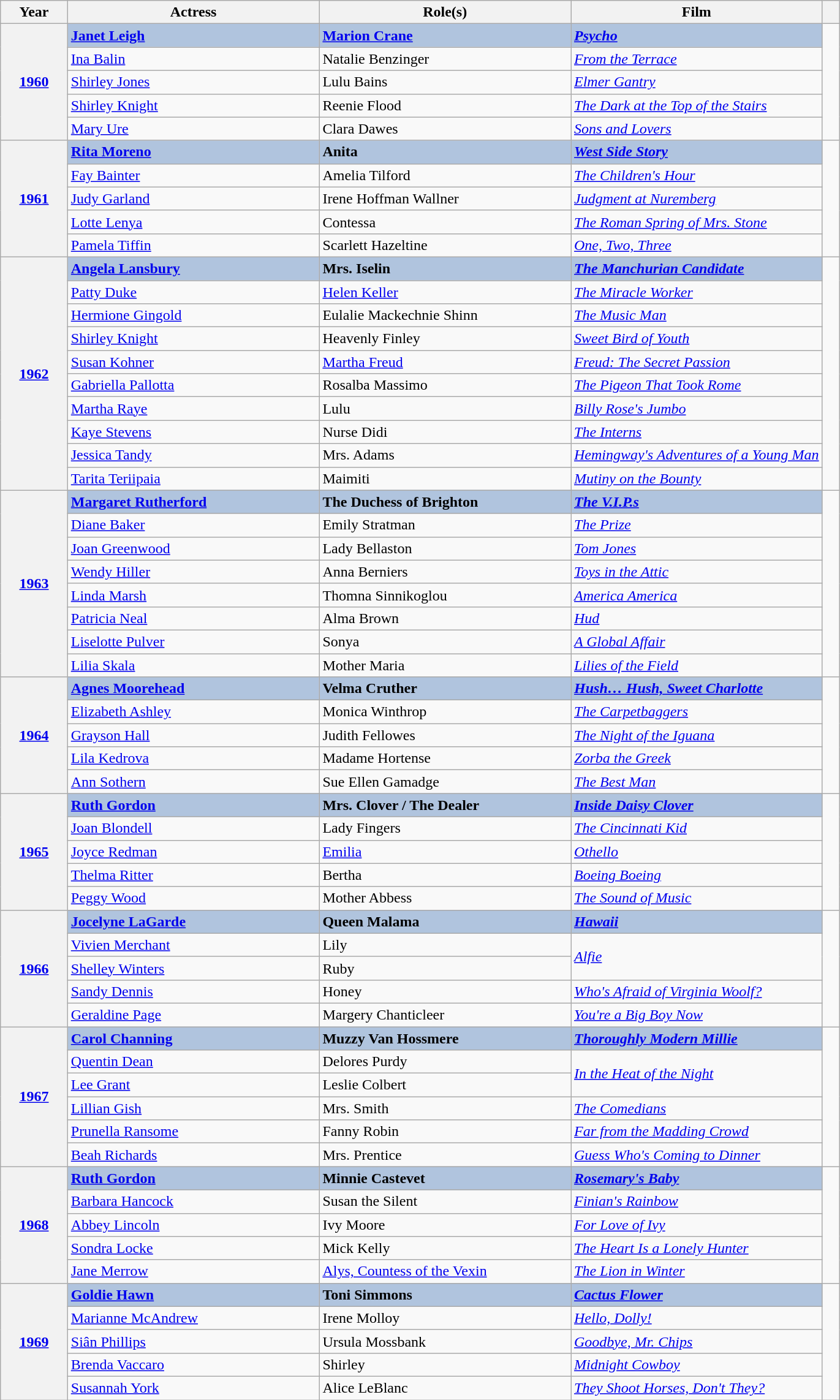<table class="wikitable sortable">
<tr>
<th scope="col" style="width:8%;">Year</th>
<th scope="col" style="width:30%;">Actress</th>
<th scope="col" style="width:30%;">Role(s)</th>
<th scope="col" style="width:30%;">Film</th>
<th scope="col" style="width:2%;" class="unsortable"></th>
</tr>
<tr>
<th rowspan="5" style="text-align:center;"><a href='#'>1960</a></th>
<td style="background:#B0C4DE;"><strong><a href='#'>Janet Leigh</a> </strong></td>
<td style="background:#B0C4DE;"><strong><a href='#'>Marion Crane</a></strong></td>
<td style="background:#B0C4DE;"><strong><em><a href='#'>Psycho</a></em></strong></td>
<td rowspan=5></td>
</tr>
<tr>
<td><a href='#'>Ina Balin</a></td>
<td>Natalie Benzinger</td>
<td><em><a href='#'>From the Terrace</a></em></td>
</tr>
<tr>
<td><a href='#'>Shirley Jones</a></td>
<td>Lulu Bains</td>
<td><em><a href='#'>Elmer Gantry</a></em></td>
</tr>
<tr>
<td><a href='#'>Shirley Knight</a></td>
<td>Reenie Flood</td>
<td><em><a href='#'>The Dark at the Top of the Stairs</a></em></td>
</tr>
<tr>
<td><a href='#'>Mary Ure</a></td>
<td>Clara Dawes</td>
<td><em><a href='#'>Sons and Lovers</a></em></td>
</tr>
<tr>
<th rowspan="5" style="text-align:center;"><a href='#'>1961</a></th>
<td style="background:#B0C4DE;"><strong><a href='#'>Rita Moreno</a> </strong></td>
<td style="background:#B0C4DE;"><strong>Anita</strong></td>
<td style="background:#B0C4DE;"><strong><em><a href='#'>West Side Story</a></em></strong></td>
<td rowspan=5></td>
</tr>
<tr>
<td><a href='#'>Fay Bainter</a></td>
<td>Amelia Tilford</td>
<td><em><a href='#'>The Children's Hour</a></em></td>
</tr>
<tr>
<td><a href='#'>Judy Garland</a></td>
<td>Irene Hoffman Wallner</td>
<td><em><a href='#'>Judgment at Nuremberg</a></em></td>
</tr>
<tr>
<td><a href='#'>Lotte Lenya</a></td>
<td>Contessa</td>
<td><em><a href='#'>The Roman Spring of Mrs. Stone</a></em></td>
</tr>
<tr>
<td><a href='#'>Pamela Tiffin</a></td>
<td>Scarlett Hazeltine</td>
<td><em><a href='#'>One, Two, Three</a></em></td>
</tr>
<tr>
<th rowspan="10" style="text-align:center;"><a href='#'>1962</a></th>
<td style="background:#B0C4DE;"><strong><a href='#'>Angela Lansbury</a> </strong></td>
<td style="background:#B0C4DE;"><strong>Mrs. Iselin</strong></td>
<td style="background:#B0C4DE;"><strong><em><a href='#'>The Manchurian Candidate</a></em></strong></td>
<td rowspan=10></td>
</tr>
<tr>
<td><a href='#'>Patty Duke</a></td>
<td><a href='#'>Helen Keller</a></td>
<td><em><a href='#'>The Miracle Worker</a></em></td>
</tr>
<tr>
<td><a href='#'>Hermione Gingold</a></td>
<td>Eulalie Mackechnie Shinn</td>
<td><em><a href='#'>The Music Man</a></em></td>
</tr>
<tr>
<td><a href='#'>Shirley Knight</a></td>
<td>Heavenly Finley</td>
<td><em><a href='#'>Sweet Bird of Youth</a></em></td>
</tr>
<tr>
<td><a href='#'>Susan Kohner</a></td>
<td><a href='#'>Martha Freud</a></td>
<td><em><a href='#'>Freud: The Secret Passion</a></em></td>
</tr>
<tr>
<td><a href='#'>Gabriella Pallotta</a></td>
<td>Rosalba Massimo</td>
<td><em><a href='#'>The Pigeon That Took Rome</a></em></td>
</tr>
<tr>
<td><a href='#'>Martha Raye</a></td>
<td>Lulu</td>
<td><em><a href='#'>Billy Rose's Jumbo</a></em></td>
</tr>
<tr>
<td><a href='#'>Kaye Stevens</a></td>
<td>Nurse Didi</td>
<td><em><a href='#'>The Interns</a></em></td>
</tr>
<tr>
<td><a href='#'>Jessica Tandy</a></td>
<td>Mrs. Adams</td>
<td><em><a href='#'>Hemingway's Adventures of a Young Man</a></em></td>
</tr>
<tr>
<td><a href='#'>Tarita Teriipaia</a></td>
<td>Maimiti</td>
<td><em><a href='#'>Mutiny on the Bounty</a></em></td>
</tr>
<tr>
<th rowspan="8" style="text-align:center;"><a href='#'>1963</a></th>
<td style="background:#B0C4DE;"><strong><a href='#'>Margaret Rutherford</a> </strong></td>
<td style="background:#B0C4DE;"><strong>The Duchess of Brighton</strong></td>
<td style="background:#B0C4DE;"><strong><em><a href='#'>The V.I.P.s</a></em></strong></td>
<td rowspan=8></td>
</tr>
<tr>
<td><a href='#'>Diane Baker</a></td>
<td>Emily Stratman</td>
<td><em><a href='#'>The Prize</a></em></td>
</tr>
<tr>
<td><a href='#'>Joan Greenwood</a></td>
<td>Lady Bellaston</td>
<td><em><a href='#'>Tom Jones</a></em></td>
</tr>
<tr>
<td><a href='#'>Wendy Hiller</a></td>
<td>Anna Berniers</td>
<td><em><a href='#'>Toys in the Attic</a></em></td>
</tr>
<tr>
<td><a href='#'>Linda Marsh</a></td>
<td>Thomna Sinnikoglou</td>
<td><em><a href='#'>America America</a></em></td>
</tr>
<tr>
<td><a href='#'>Patricia Neal</a></td>
<td>Alma Brown</td>
<td><em><a href='#'>Hud</a></em></td>
</tr>
<tr>
<td><a href='#'>Liselotte Pulver</a></td>
<td>Sonya</td>
<td><em><a href='#'>A Global Affair</a></em></td>
</tr>
<tr>
<td><a href='#'>Lilia Skala</a></td>
<td>Mother Maria</td>
<td><em><a href='#'>Lilies of the Field</a></em></td>
</tr>
<tr>
<th rowspan="5" style="text-align:center;"><a href='#'>1964</a></th>
<td style="background:#B0C4DE;"><strong><a href='#'>Agnes Moorehead</a> </strong></td>
<td style="background:#B0C4DE;"><strong>Velma Cruther</strong></td>
<td style="background:#B0C4DE;"><strong><em><a href='#'>Hush… Hush, Sweet Charlotte</a></em></strong></td>
<td rowspan=5></td>
</tr>
<tr>
<td><a href='#'>Elizabeth Ashley</a></td>
<td>Monica Winthrop</td>
<td><em><a href='#'>The Carpetbaggers</a></em></td>
</tr>
<tr>
<td><a href='#'>Grayson Hall</a></td>
<td>Judith Fellowes</td>
<td><em><a href='#'>The Night of the Iguana</a></em></td>
</tr>
<tr>
<td><a href='#'>Lila Kedrova</a></td>
<td>Madame Hortense</td>
<td><em><a href='#'>Zorba the Greek</a></em></td>
</tr>
<tr>
<td><a href='#'>Ann Sothern</a></td>
<td>Sue Ellen Gamadge</td>
<td><em><a href='#'>The Best Man</a></em></td>
</tr>
<tr>
<th rowspan="5" style="text-align:center;"><a href='#'>1965</a></th>
<td style="background:#B0C4DE;"><strong><a href='#'>Ruth Gordon</a> </strong></td>
<td style="background:#B0C4DE;"><strong>Mrs. Clover / The Dealer</strong></td>
<td style="background:#B0C4DE;"><strong><em><a href='#'>Inside Daisy Clover</a></em></strong></td>
<td rowspan=5></td>
</tr>
<tr>
<td><a href='#'>Joan Blondell</a></td>
<td>Lady Fingers</td>
<td><em><a href='#'>The Cincinnati Kid</a></em></td>
</tr>
<tr>
<td><a href='#'>Joyce Redman</a></td>
<td><a href='#'>Emilia</a></td>
<td><em><a href='#'>Othello</a></em></td>
</tr>
<tr>
<td><a href='#'>Thelma Ritter</a></td>
<td>Bertha</td>
<td><em><a href='#'>Boeing Boeing</a></em></td>
</tr>
<tr>
<td><a href='#'>Peggy Wood</a></td>
<td>Mother Abbess</td>
<td><em><a href='#'>The Sound of Music</a></em></td>
</tr>
<tr>
<th rowspan="5" style="text-align:center;"><a href='#'>1966</a></th>
<td style="background:#B0C4DE;"><strong><a href='#'>Jocelyne LaGarde</a> </strong></td>
<td style="background:#B0C4DE;"><strong>Queen Malama</strong></td>
<td style="background:#B0C4DE;"><strong><em><a href='#'>Hawaii</a></em></strong></td>
<td rowspan=5></td>
</tr>
<tr>
<td><a href='#'>Vivien Merchant</a></td>
<td>Lily</td>
<td rowspan="2"><em><a href='#'>Alfie</a></em></td>
</tr>
<tr>
<td><a href='#'>Shelley Winters</a></td>
<td>Ruby</td>
</tr>
<tr>
<td><a href='#'>Sandy Dennis</a></td>
<td>Honey</td>
<td><em><a href='#'>Who's Afraid of Virginia Woolf?</a></em></td>
</tr>
<tr>
<td><a href='#'>Geraldine Page</a></td>
<td>Margery Chanticleer</td>
<td><em><a href='#'>You're a Big Boy Now</a></em></td>
</tr>
<tr>
<th rowspan="6" style="text-align:center;"><a href='#'>1967</a></th>
<td style="background:#B0C4DE;"><strong><a href='#'>Carol Channing</a> </strong></td>
<td style="background:#B0C4DE;"><strong>Muzzy Van Hossmere</strong></td>
<td style="background:#B0C4DE;"><strong><em><a href='#'>Thoroughly Modern Millie</a></em></strong></td>
<td rowspan=6></td>
</tr>
<tr>
<td><a href='#'>Quentin Dean</a></td>
<td>Delores Purdy</td>
<td rowspan="2"><em><a href='#'>In the Heat of the Night</a></em></td>
</tr>
<tr>
<td><a href='#'>Lee Grant</a></td>
<td>Leslie Colbert</td>
</tr>
<tr>
<td><a href='#'>Lillian Gish</a></td>
<td>Mrs. Smith</td>
<td><em><a href='#'>The Comedians</a></em></td>
</tr>
<tr>
<td><a href='#'>Prunella Ransome</a></td>
<td>Fanny Robin</td>
<td><em><a href='#'>Far from the Madding Crowd</a></em></td>
</tr>
<tr>
<td><a href='#'>Beah Richards</a></td>
<td>Mrs. Prentice</td>
<td><em><a href='#'>Guess Who's Coming to Dinner</a></em></td>
</tr>
<tr>
<th rowspan="5" style="text-align:center;"><a href='#'>1968</a></th>
<td style="background:#B0C4DE;"><strong><a href='#'>Ruth Gordon</a> </strong></td>
<td style="background:#B0C4DE;"><strong>Minnie Castevet</strong></td>
<td style="background:#B0C4DE;"><strong><em><a href='#'>Rosemary's Baby</a></em></strong></td>
<td rowspan=5></td>
</tr>
<tr>
<td><a href='#'>Barbara Hancock</a></td>
<td>Susan the Silent</td>
<td><em><a href='#'>Finian's Rainbow</a></em></td>
</tr>
<tr>
<td><a href='#'>Abbey Lincoln</a></td>
<td>Ivy Moore</td>
<td><em><a href='#'>For Love of Ivy</a></em></td>
</tr>
<tr>
<td><a href='#'>Sondra Locke</a></td>
<td>Mick Kelly</td>
<td><em><a href='#'>The Heart Is a Lonely Hunter</a></em></td>
</tr>
<tr>
<td><a href='#'>Jane Merrow</a></td>
<td><a href='#'>Alys, Countess of the Vexin</a></td>
<td><em><a href='#'>The Lion in Winter</a></em></td>
</tr>
<tr>
<th rowspan="5" style="text-align:center;"><a href='#'>1969</a></th>
<td style="background:#B0C4DE;"><strong><a href='#'>Goldie Hawn</a> </strong></td>
<td style="background:#B0C4DE;"><strong>Toni Simmons</strong></td>
<td style="background:#B0C4DE;"><strong><em><a href='#'>Cactus Flower</a></em></strong></td>
<td rowspan=5></td>
</tr>
<tr>
<td><a href='#'>Marianne McAndrew</a></td>
<td>Irene Molloy</td>
<td><em><a href='#'>Hello, Dolly!</a></em></td>
</tr>
<tr>
<td><a href='#'>Siân Phillips</a></td>
<td>Ursula Mossbank</td>
<td><em><a href='#'>Goodbye, Mr. Chips</a></em></td>
</tr>
<tr>
<td><a href='#'>Brenda Vaccaro</a></td>
<td>Shirley</td>
<td><em><a href='#'>Midnight Cowboy</a></em></td>
</tr>
<tr>
<td><a href='#'>Susannah York</a></td>
<td>Alice LeBlanc</td>
<td><em><a href='#'>They Shoot Horses, Don't They?</a></em></td>
</tr>
</table>
